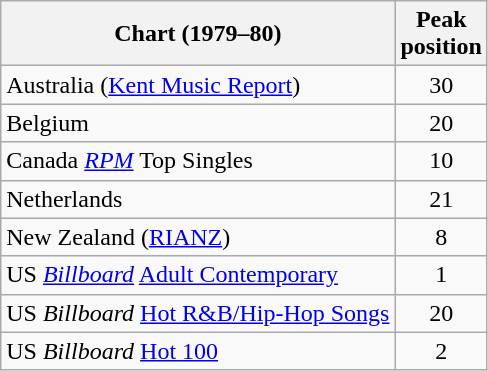<table class="wikitable sortable">
<tr>
<th>Chart (1979–80)</th>
<th>Peak<br>position</th>
</tr>
<tr>
<td>Australia (<a href='#'>Kent Music Report</a>)</td>
<td style="text-align:center;">30</td>
</tr>
<tr>
<td>Belgium</td>
<td style="text-align:center;">20</td>
</tr>
<tr>
<td>Canada <em><a href='#'>RPM</a></em> Top Singles</td>
<td style="text-align:center;">10</td>
</tr>
<tr>
<td>Netherlands</td>
<td style="text-align:center;">21</td>
</tr>
<tr>
<td>New Zealand (<a href='#'>RIANZ</a>)</td>
<td style="text-align:center;">8</td>
</tr>
<tr>
<td>US <a href='#'><em>Billboard</em></a> <a href='#'>Adult Contemporary</a></td>
<td style="text-align:center;">1</td>
</tr>
<tr>
<td>US <em>Billboard</em> <a href='#'>Hot R&B/Hip-Hop Songs</a></td>
<td align="center">20</td>
</tr>
<tr>
<td>US <em>Billboard</em> <a href='#'>Hot 100</a></td>
<td align="center">2</td>
</tr>
</table>
